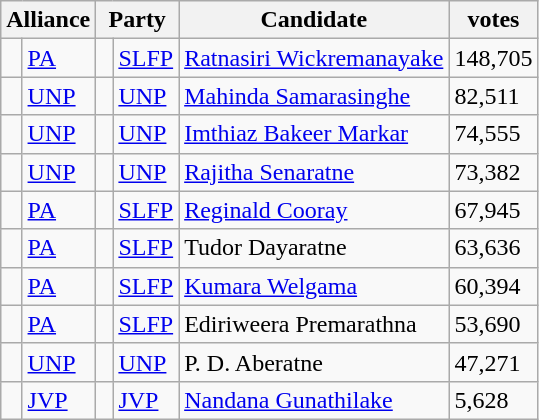<table class="wikitable sortable mw-collapsible">
<tr>
<th colspan="2">Alliance</th>
<th colspan="2">Party</th>
<th>Candidate</th>
<th>votes</th>
</tr>
<tr>
<td bgcolor=> </td>
<td align=left><a href='#'>PA</a></td>
<td bgcolor=> </td>
<td align=left><a href='#'>SLFP</a></td>
<td><a href='#'>Ratnasiri Wickremanayake</a></td>
<td>148,705</td>
</tr>
<tr>
<td bgcolor=> </td>
<td align=left><a href='#'>UNP</a></td>
<td bgcolor=> </td>
<td align=left><a href='#'>UNP</a></td>
<td><a href='#'>Mahinda Samarasinghe</a></td>
<td>82,511</td>
</tr>
<tr>
<td bgcolor=> </td>
<td align=left><a href='#'>UNP</a></td>
<td bgcolor=> </td>
<td align=left><a href='#'>UNP</a></td>
<td><a href='#'>Imthiaz Bakeer Markar</a></td>
<td>74,555</td>
</tr>
<tr>
<td bgcolor=> </td>
<td align=left><a href='#'>UNP</a></td>
<td bgcolor=> </td>
<td align=left><a href='#'>UNP</a></td>
<td><a href='#'>Rajitha Senaratne</a></td>
<td>73,382</td>
</tr>
<tr>
<td bgcolor=> </td>
<td align=left><a href='#'>PA</a></td>
<td bgcolor=> </td>
<td align=left><a href='#'>SLFP</a></td>
<td><a href='#'>Reginald Cooray</a></td>
<td>67,945</td>
</tr>
<tr>
<td bgcolor=> </td>
<td align=left><a href='#'>PA</a></td>
<td bgcolor=> </td>
<td align=left><a href='#'>SLFP</a></td>
<td>Tudor Dayaratne</td>
<td>63,636</td>
</tr>
<tr>
<td bgcolor=> </td>
<td align=left><a href='#'>PA</a></td>
<td bgcolor=> </td>
<td align=left><a href='#'>SLFP</a></td>
<td><a href='#'>Kumara Welgama</a></td>
<td>60,394</td>
</tr>
<tr>
<td bgcolor=> </td>
<td align=left><a href='#'>PA</a></td>
<td bgcolor=> </td>
<td align=left><a href='#'>SLFP</a></td>
<td>Ediriweera Premarathna</td>
<td>53,690</td>
</tr>
<tr>
<td bgcolor=> </td>
<td align=left><a href='#'>UNP</a></td>
<td bgcolor=> </td>
<td align=left><a href='#'>UNP</a></td>
<td>P. D. Aberatne</td>
<td>47,271</td>
</tr>
<tr>
<td bgcolor=> </td>
<td align=left><a href='#'>JVP</a></td>
<td bgcolor=> </td>
<td align=left><a href='#'>JVP</a></td>
<td><a href='#'>Nandana Gunathilake</a></td>
<td>5,628</td>
</tr>
</table>
